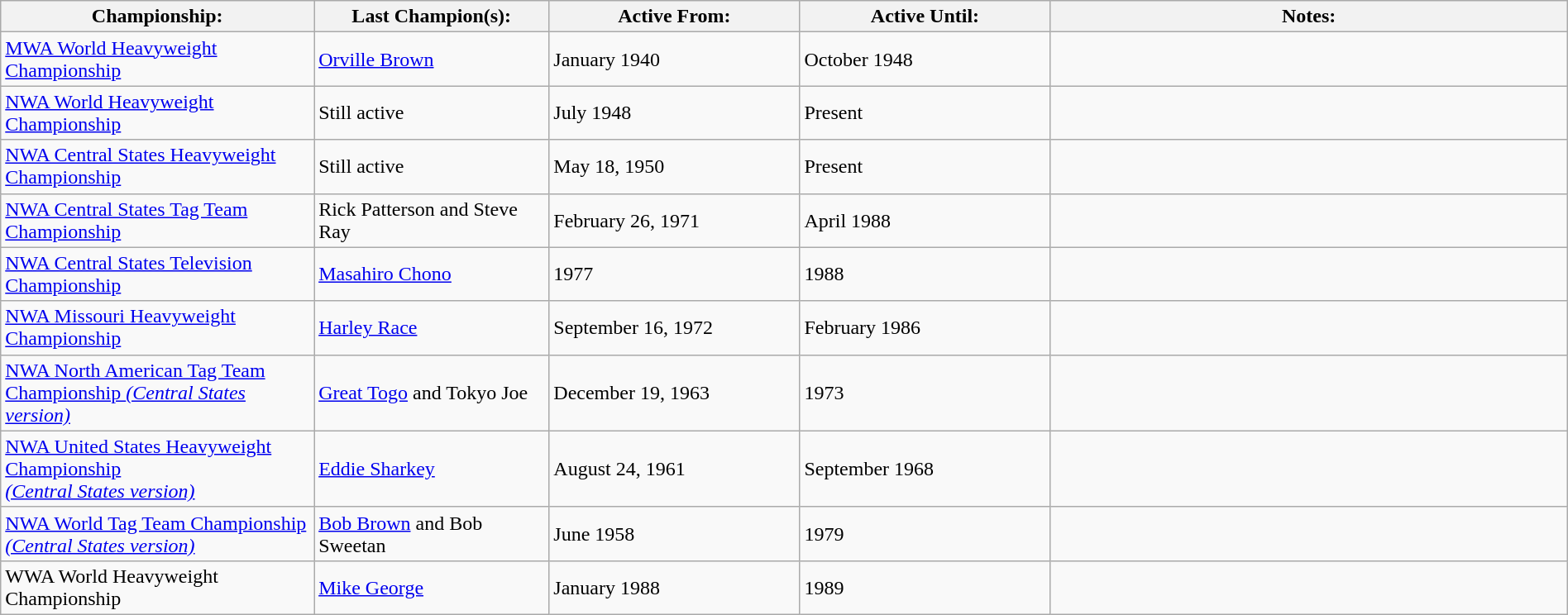<table class="wikitable" width=100%>
<tr>
<th width=20%>Championship:</th>
<th width=15%>Last Champion(s):</th>
<th width=16%>Active From:</th>
<th width=16%>Active Until:</th>
<th width=33%>Notes:</th>
</tr>
<tr>
<td><a href='#'>MWA World Heavyweight Championship</a></td>
<td><a href='#'>Orville Brown</a></td>
<td>January 1940</td>
<td>October 1948</td>
<td></td>
</tr>
<tr>
<td><a href='#'>NWA World Heavyweight Championship</a></td>
<td>Still active</td>
<td>July 1948</td>
<td>Present</td>
<td></td>
</tr>
<tr>
<td><a href='#'>NWA Central States Heavyweight Championship</a></td>
<td>Still active</td>
<td>May 18, 1950</td>
<td>Present</td>
<td></td>
</tr>
<tr The championship is vacant, but a new champion will be crowned on March 30, 2013 in Swansea, Illinois at the Catholic Knights & Ladies Country Club for Central-States Championship Wrestling.>
<td><a href='#'>NWA Central States Tag Team Championship</a></td>
<td>Rick Patterson and Steve Ray</td>
<td>February 26, 1971</td>
<td>April 1988</td>
<td></td>
</tr>
<tr>
<td><a href='#'>NWA Central States Television Championship</a></td>
<td><a href='#'>Masahiro Chono</a></td>
<td>1977</td>
<td>1988</td>
<td></td>
</tr>
<tr>
<td><a href='#'>NWA Missouri Heavyweight Championship</a></td>
<td><a href='#'>Harley Race</a></td>
<td>September 16, 1972</td>
<td>February 1986</td>
<td></td>
</tr>
<tr>
<td><a href='#'>NWA North American Tag Team Championship <em>(Central States version)</em></a></td>
<td><a href='#'>Great Togo</a> and Tokyo Joe</td>
<td>December 19, 1963</td>
<td>1973</td>
<td></td>
</tr>
<tr>
<td><a href='#'>NWA United States Heavyweight Championship<br><em>(Central States version)</em></a></td>
<td><a href='#'>Eddie Sharkey</a></td>
<td>August 24, 1961</td>
<td>September 1968</td>
<td></td>
</tr>
<tr>
<td><a href='#'>NWA World Tag Team Championship <em>(Central States version)</em></a></td>
<td><a href='#'>Bob Brown</a> and Bob Sweetan</td>
<td>June 1958</td>
<td>1979</td>
<td></td>
</tr>
<tr>
<td>WWA World Heavyweight Championship</td>
<td><a href='#'>Mike George</a></td>
<td>January 1988</td>
<td>1989</td>
</tr>
</table>
